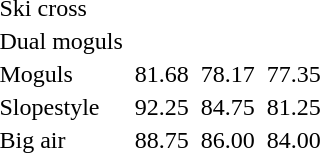<table>
<tr>
<td>Ski cross<br></td>
<td colspan=2></td>
<td colspan=2></td>
<td colspan=2></td>
</tr>
<tr>
<td>Dual moguls<br></td>
<td colspan=2></td>
<td colspan=2></td>
<td colspan=2></td>
</tr>
<tr>
<td>Moguls<br></td>
<td></td>
<td>81.68</td>
<td></td>
<td>78.17</td>
<td></td>
<td>77.35</td>
</tr>
<tr>
<td>Slopestyle<br></td>
<td></td>
<td>92.25</td>
<td></td>
<td>84.75</td>
<td></td>
<td>81.25</td>
</tr>
<tr>
<td>Big air<br></td>
<td></td>
<td>88.75</td>
<td></td>
<td>86.00</td>
<td></td>
<td>84.00</td>
</tr>
</table>
